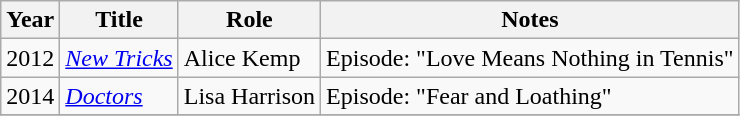<table class="wikitable sortable">
<tr>
<th>Year</th>
<th>Title</th>
<th>Role</th>
<th class="unsortable">Notes</th>
</tr>
<tr>
<td>2012</td>
<td><em><a href='#'>New Tricks</a></em></td>
<td>Alice Kemp</td>
<td>Episode: "Love Means Nothing in Tennis"</td>
</tr>
<tr>
<td>2014</td>
<td><em><a href='#'>Doctors</a></em></td>
<td>Lisa Harrison</td>
<td>Episode: "Fear and Loathing"</td>
</tr>
<tr>
</tr>
</table>
